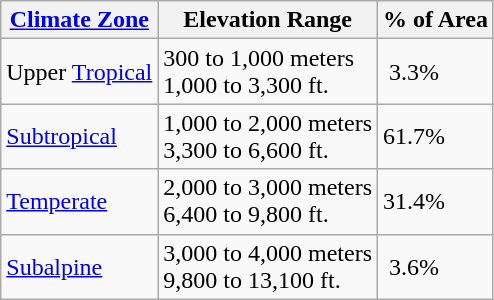<table class="wikitable">
<tr>
<th><a href='#'>Climate Zone</a></th>
<th>Elevation Range</th>
<th>% of Area</th>
</tr>
<tr>
<td>Upper <a href='#'>Tropical</a></td>
<td>300 to 1,000 meters<br>1,000 to 3,300 ft.</td>
<td> 3.3%</td>
</tr>
<tr>
<td><a href='#'>Subtropical</a></td>
<td>1,000 to 2,000 meters<br>3,300 to 6,600 ft.</td>
<td>61.7%</td>
</tr>
<tr>
<td><a href='#'>Temperate</a></td>
<td>2,000 to 3,000 meters<br>6,400 to 9,800 ft.</td>
<td>31.4%</td>
</tr>
<tr>
<td><a href='#'>Subalpine</a></td>
<td>3,000 to 4,000 meters<br>9,800 to 13,100 ft.</td>
<td> 3.6%</td>
</tr>
</table>
